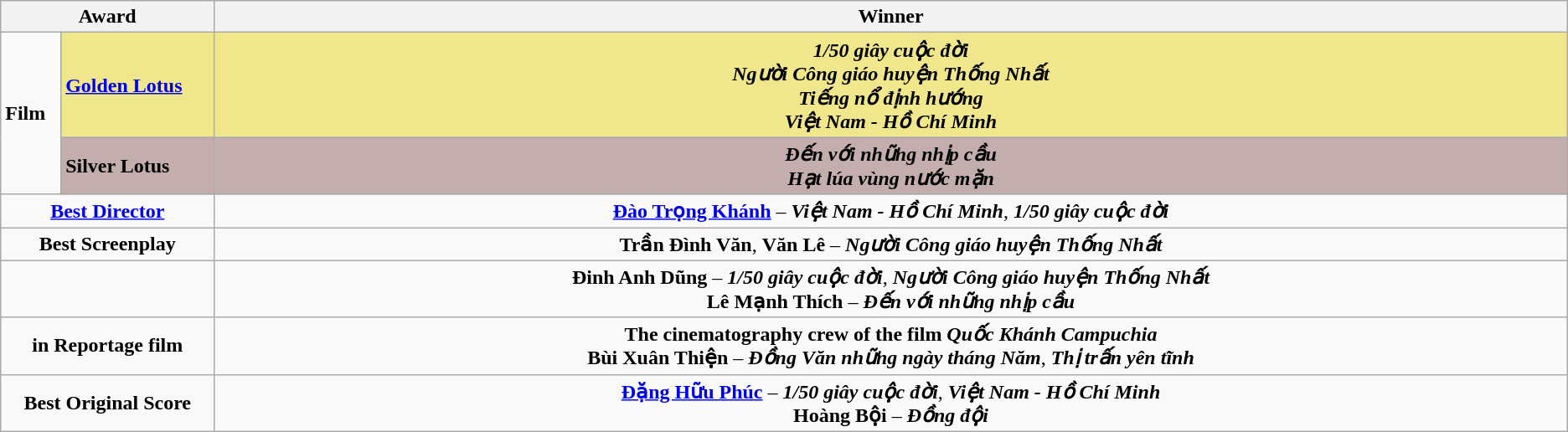<table class=wikitable>
<tr>
<th width="12%" colspan="2">Award</th>
<th width="76%">Winner</th>
</tr>
<tr>
<td rowspan="2"><strong>Film</strong></td>
<td style="background:#F0E68C"><strong><a href='#'>Golden Lotus</a></strong></td>
<td style="background:#F0E68C" align=center><strong><em>1/50 giây cuộc đời</em></strong><br><strong><em>Người Công giáo huyện Thống Nhất</em></strong><br><strong><em>Tiếng nổ định hướng</em></strong><br><strong><em>Việt Nam - Hồ Chí Minh</em></strong></td>
</tr>
<tr>
<td style="background:#C4AEAD"><strong>Silver Lotus</strong></td>
<td style="background:#C4AEAD" align=center><strong><em>Đến với những nhịp cầu</em></strong><br><strong><em>Hạt lúa vùng nước mặn</em></strong></td>
</tr>
<tr>
<td colspan="2" align=center><strong><a href='#'>Best Director</a></strong></td>
<td align=center><strong><a href='#'>Đào Trọng Khánh</a></strong> – <strong><em>Việt Nam - Hồ Chí Minh</em></strong>, <strong><em>1/50 giây cuộc đời</em></strong></td>
</tr>
<tr>
<td colspan="2" align=center><strong>Best Screenplay</strong></td>
<td align=center><strong>Trần Đình Văn</strong>, <strong>Văn Lê</strong> – <strong><em>Người Công giáo huyện Thống Nhất</em></strong></td>
</tr>
<tr>
<td colspan="2" align=center><strong></strong></td>
<td align=center><strong>Đinh Anh Dũng</strong> – <strong><em>1/50 giây cuộc đời</em></strong>, <strong><em>Người Công giáo huyện Thống Nhất</em></strong><br><strong>Lê Mạnh Thích</strong> – <strong><em>Đến với những nhịp cầu</em></strong></td>
</tr>
<tr>
<td colspan="2" align=center><strong> in Reportage film</strong></td>
<td align=center><strong>The cinematography crew of the film</strong> <strong><em>Quốc Khánh Campuchia</em></strong><br><strong>Bùi Xuân Thiện</strong> – <strong><em>Đồng Văn những ngày tháng Năm</em></strong>, <strong><em>Thị trấn yên tĩnh</em></strong></td>
</tr>
<tr>
<td colspan="2" align=center><strong>Best Original Score</strong></td>
<td align=center><strong><a href='#'>Đặng Hữu Phúc</a></strong> – <strong><em>1/50 giây cuộc đời</em></strong>, <strong><em>Việt Nam - Hồ Chí Minh</em></strong><br><strong>Hoàng Bội</strong> – <strong><em>Đồng đội</em></strong></td>
</tr>
</table>
